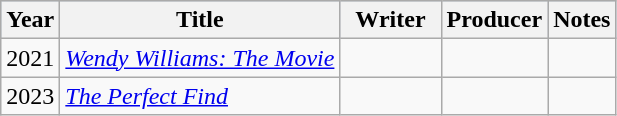<table class="wikitable unsortable">
<tr style="background:#b0c4de; text-align:center;">
<th>Year</th>
<th>Title</th>
<th width="60">Writer</th>
<th width="60">Producer</th>
<th>Notes</th>
</tr>
<tr>
<td>2021</td>
<td><em><a href='#'>Wendy Williams: The Movie</a></em></td>
<td></td>
<td></td>
<td></td>
</tr>
<tr>
<td>2023</td>
<td><em><a href='#'>The Perfect Find</a></em></td>
<td></td>
<td></td>
<td></td>
</tr>
</table>
